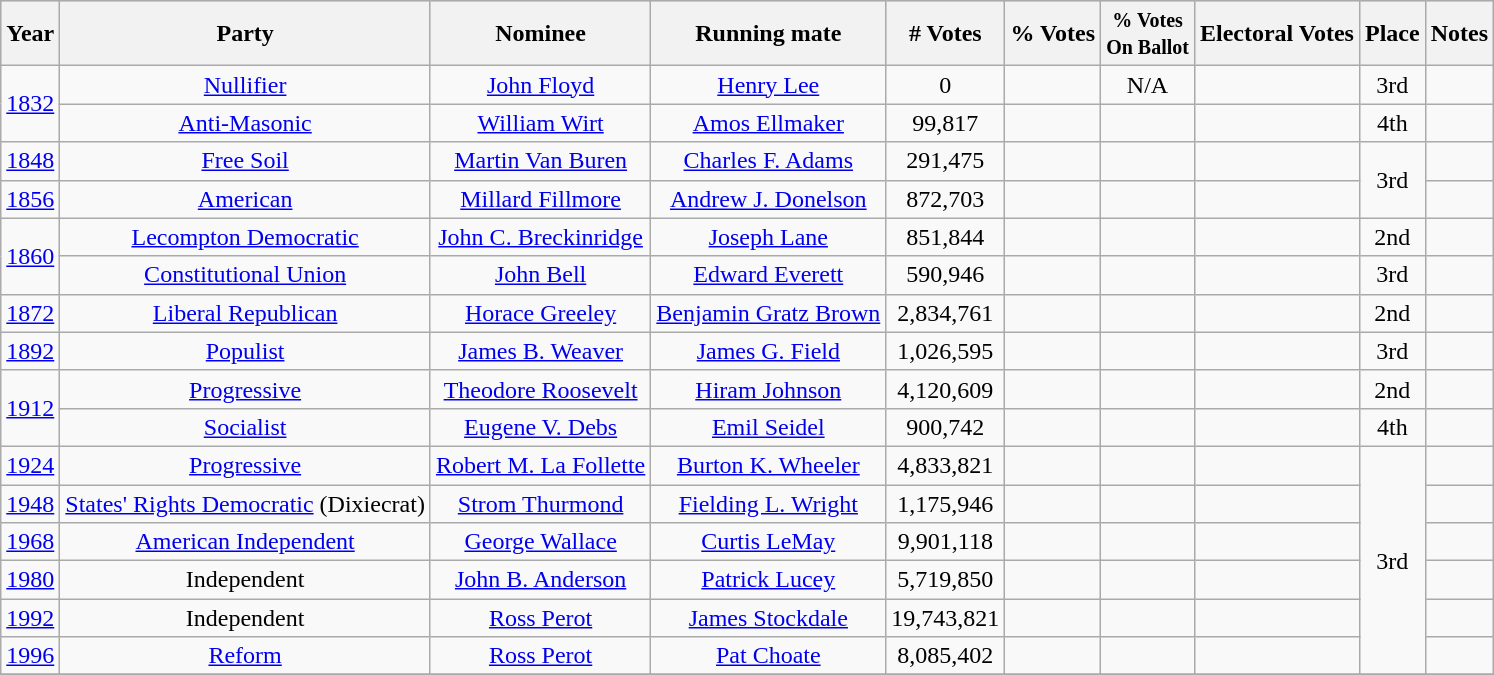<table class="wikitable sortable" style="text-align:center;" style="width:1050px">
<tr style="background:lightgrey;">
<th>Year</th>
<th>Party</th>
<th>Nominee</th>
<th>Running mate</th>
<th data-sort-type=number># Votes</th>
<th data-sort-type=number>% Votes</th>
<th data-sort-type=number><small>% Votes<br>On Ballot</small></th>
<th data-sort-type=number>Electoral Votes</th>
<th>Place</th>
<th class="unsortable">Notes</th>
</tr>
<tr>
<td align="center" rowspan=2><a href='#'>1832</a></td>
<td align="center"><a href='#'>Nullifier</a></td>
<td align="center"><a href='#'>John Floyd</a></td>
<td align="center"><a href='#'>Henry Lee</a></td>
<td align="center">0</td>
<td></td>
<td align="center">N/A</td>
<td></td>
<td align="center">3rd</td>
<td align="center"></td>
</tr>
<tr>
<td align="center"><a href='#'>Anti-Masonic</a></td>
<td align="center"><a href='#'>William Wirt</a></td>
<td align="center"><a href='#'>Amos Ellmaker</a></td>
<td align="center">99,817</td>
<td></td>
<td></td>
<td></td>
<td align="center">4th</td>
<td align="center"></td>
</tr>
<tr>
<td align="center"><a href='#'>1848</a></td>
<td align="center"><a href='#'>Free Soil</a></td>
<td align="center"><a href='#'>Martin Van Buren</a></td>
<td align="center"><a href='#'>Charles F. Adams</a></td>
<td align="center">291,475</td>
<td></td>
<td></td>
<td></td>
<td align="center" rowspan=2>3rd</td>
<td align="center"></td>
</tr>
<tr>
<td align="center"><a href='#'>1856</a></td>
<td align="center"><a href='#'>American</a></td>
<td align="center"><a href='#'>Millard Fillmore</a></td>
<td align="center"><a href='#'>Andrew J. Donelson</a></td>
<td align="center">872,703</td>
<td></td>
<td></td>
<td></td>
<td align="center"></td>
</tr>
<tr>
<td align="center" rowspan=2><a href='#'>1860</a></td>
<td align="center"><a href='#'>Lecompton Democratic</a></td>
<td align="center"><a href='#'>John C. Breckinridge</a></td>
<td align="center"><a href='#'>Joseph Lane</a></td>
<td align="center">851,844</td>
<td></td>
<td></td>
<td></td>
<td align="center">2nd</td>
<td align="center"></td>
</tr>
<tr>
<td align="center"><a href='#'>Constitutional Union</a></td>
<td align="center"><a href='#'>John Bell</a></td>
<td align="center"><a href='#'>Edward Everett</a></td>
<td align="center">590,946</td>
<td></td>
<td></td>
<td></td>
<td align="center">3rd</td>
<td align="center"></td>
</tr>
<tr>
<td align="center"><a href='#'>1872</a></td>
<td align="center"><a href='#'>Liberal Republican</a></td>
<td align="center"><a href='#'>Horace Greeley</a></td>
<td align="center"><a href='#'>Benjamin Gratz Brown</a></td>
<td align="center">2,834,761</td>
<td></td>
<td></td>
<td></td>
<td align="center">2nd</td>
<td align="center"></td>
</tr>
<tr>
<td align="center"><a href='#'>1892</a></td>
<td align="center"><a href='#'>Populist</a></td>
<td align="center"><a href='#'>James B. Weaver</a></td>
<td align="center"><a href='#'>James G. Field</a></td>
<td align="center">1,026,595</td>
<td></td>
<td></td>
<td></td>
<td align="center">3rd</td>
<td align="center"></td>
</tr>
<tr>
<td align="center" rowspan=2><a href='#'>1912</a></td>
<td align="center"><a href='#'>Progressive</a></td>
<td align="center"><a href='#'>Theodore Roosevelt</a></td>
<td align="center"><a href='#'>Hiram Johnson</a></td>
<td align="center">4,120,609</td>
<td></td>
<td></td>
<td></td>
<td align="center">2nd</td>
<td align="center"></td>
</tr>
<tr>
<td align="center"><a href='#'>Socialist</a></td>
<td align="center"><a href='#'>Eugene V. Debs</a></td>
<td align="center"><a href='#'>Emil Seidel</a></td>
<td align="center">900,742</td>
<td></td>
<td></td>
<td></td>
<td align="center">4th</td>
<td align="center"></td>
</tr>
<tr>
<td align="center"><a href='#'>1924</a></td>
<td align="center"><a href='#'>Progressive</a></td>
<td align="center"><a href='#'>Robert M. La Follette</a></td>
<td align="center"><a href='#'>Burton K. Wheeler</a></td>
<td align="center">4,833,821</td>
<td></td>
<td></td>
<td></td>
<td align="center" rowspan=6>3rd</td>
<td align="center"></td>
</tr>
<tr>
<td align="center"><a href='#'>1948</a></td>
<td align="center"><a href='#'>States' Rights Democratic</a> (Dixiecrat)</td>
<td align="center"><a href='#'>Strom Thurmond</a></td>
<td align="center"><a href='#'>Fielding L. Wright</a></td>
<td align="center">1,175,946</td>
<td></td>
<td></td>
<td></td>
<td align="center"></td>
</tr>
<tr>
<td align="center"><a href='#'>1968</a></td>
<td align="center"><a href='#'>American Independent</a></td>
<td align="center"><a href='#'>George Wallace</a></td>
<td align="center"><a href='#'>Curtis LeMay</a></td>
<td align="center">9,901,118</td>
<td></td>
<td></td>
<td></td>
<td align="center"></td>
</tr>
<tr>
<td align="center"><a href='#'>1980</a></td>
<td align="center">Independent</td>
<td align="center"><a href='#'>John B. Anderson</a></td>
<td align="center"><a href='#'>Patrick Lucey</a></td>
<td align="center">5,719,850</td>
<td></td>
<td></td>
<td></td>
<td align="center"></td>
</tr>
<tr>
<td align="center"><a href='#'>1992</a></td>
<td align="center">Independent</td>
<td align="center"><a href='#'>Ross Perot</a></td>
<td align="center"><a href='#'>James Stockdale</a></td>
<td align="center">19,743,821</td>
<td></td>
<td></td>
<td></td>
<td align="center"></td>
</tr>
<tr>
<td align="center"><a href='#'>1996</a></td>
<td align="center"><a href='#'>Reform</a></td>
<td align="center"><a href='#'>Ross Perot</a></td>
<td align="center"><a href='#'>Pat Choate</a></td>
<td align="center">8,085,402</td>
<td></td>
<td></td>
<td></td>
<td align="center"></td>
</tr>
<tr>
</tr>
</table>
